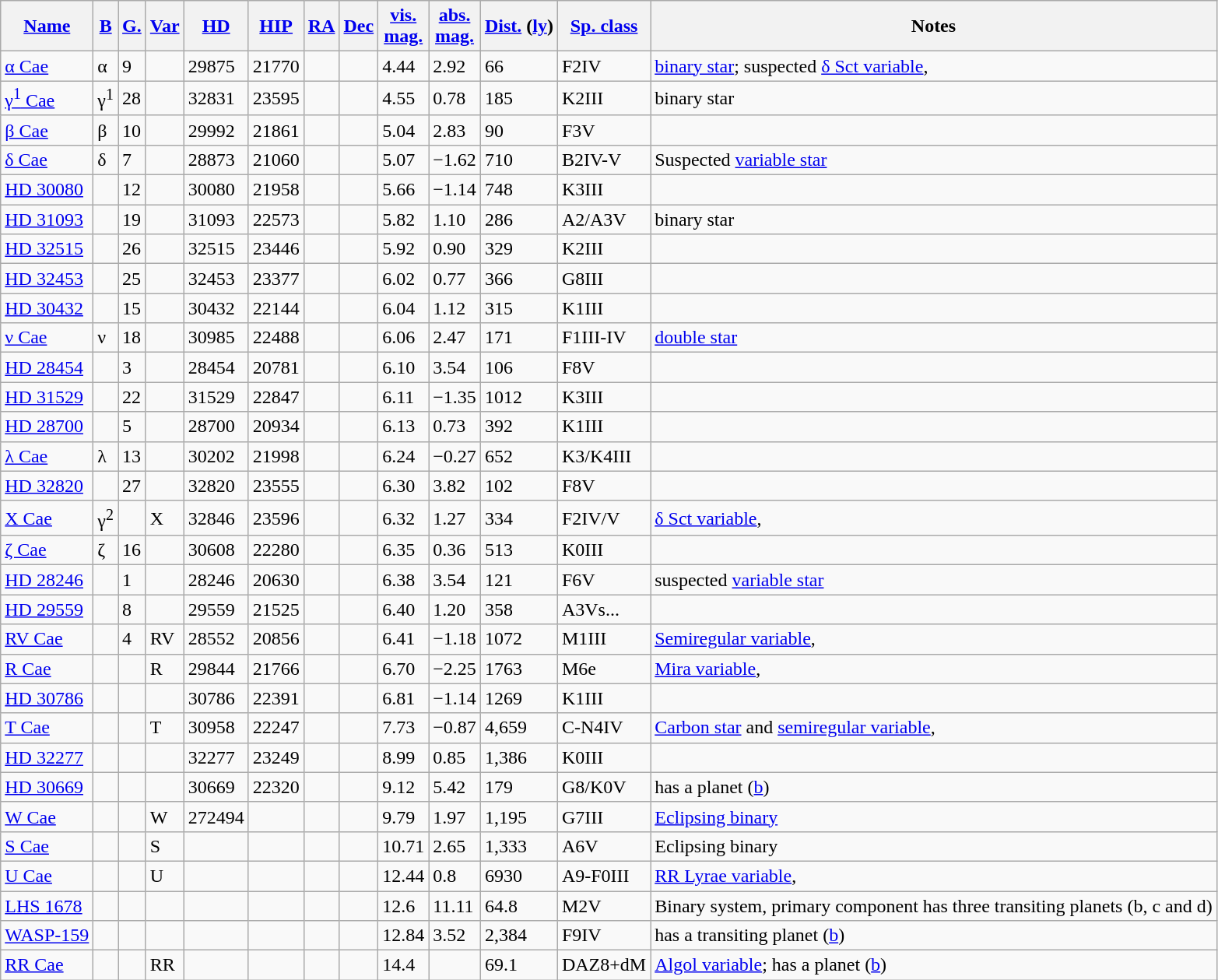<table class="wikitable sortable sticky-header">
<tr>
<th><a href='#'>Name</a></th>
<th><a href='#'>B</a></th>
<th><a href='#'>G.</a></th>
<th><a href='#'>Var</a></th>
<th><a href='#'>HD</a></th>
<th><a href='#'>HIP</a></th>
<th><a href='#'>RA</a></th>
<th><a href='#'>Dec</a></th>
<th><a href='#'>vis.<br>mag.</a></th>
<th><a href='#'>abs.<br>mag.</a></th>
<th><a href='#'>Dist.</a> (<a href='#'>ly</a>)</th>
<th><a href='#'>Sp. class</a></th>
<th>Notes</th>
</tr>
<tr>
<td><a href='#'>α Cae</a></td>
<td>α</td>
<td>9</td>
<td></td>
<td>29875</td>
<td>21770</td>
<td></td>
<td></td>
<td>4.44</td>
<td>2.92</td>
<td>66</td>
<td>F2IV</td>
<td style="text-align:left;"><a href='#'>binary star</a>; suspected <a href='#'>δ Sct variable</a>, </td>
</tr>
<tr>
<td><a href='#'>γ<sup>1</sup> Cae</a></td>
<td>γ<sup>1</sup></td>
<td>28</td>
<td></td>
<td>32831</td>
<td>23595</td>
<td></td>
<td></td>
<td>4.55</td>
<td>0.78</td>
<td>185</td>
<td>K2III</td>
<td style="text-align:left;">binary star</td>
</tr>
<tr>
<td><a href='#'>β Cae</a></td>
<td>β</td>
<td>10</td>
<td></td>
<td>29992</td>
<td>21861</td>
<td></td>
<td></td>
<td>5.04</td>
<td>2.83</td>
<td>90</td>
<td>F3V</td>
<td></td>
</tr>
<tr>
<td><a href='#'>δ Cae</a></td>
<td>δ</td>
<td>7</td>
<td></td>
<td>28873</td>
<td>21060</td>
<td></td>
<td></td>
<td>5.07</td>
<td>−1.62</td>
<td>710</td>
<td>B2IV-V</td>
<td>Suspected <a href='#'>variable star</a></td>
</tr>
<tr>
<td><a href='#'>HD 30080</a></td>
<td></td>
<td>12</td>
<td></td>
<td>30080</td>
<td>21958</td>
<td></td>
<td></td>
<td>5.66</td>
<td>−1.14</td>
<td>748</td>
<td>K3III</td>
<td></td>
</tr>
<tr>
<td><a href='#'>HD 31093</a></td>
<td></td>
<td>19</td>
<td></td>
<td>31093</td>
<td>22573</td>
<td></td>
<td></td>
<td>5.82</td>
<td>1.10</td>
<td>286</td>
<td>A2/A3V</td>
<td style="text-align:left;">binary star</td>
</tr>
<tr>
<td><a href='#'>HD 32515</a></td>
<td></td>
<td>26</td>
<td></td>
<td>32515</td>
<td>23446</td>
<td></td>
<td></td>
<td>5.92</td>
<td>0.90</td>
<td>329</td>
<td>K2III</td>
<td></td>
</tr>
<tr>
<td><a href='#'>HD 32453</a></td>
<td></td>
<td>25</td>
<td></td>
<td>32453</td>
<td>23377</td>
<td></td>
<td></td>
<td>6.02</td>
<td>0.77</td>
<td>366</td>
<td>G8III</td>
<td></td>
</tr>
<tr>
<td><a href='#'>HD 30432</a></td>
<td></td>
<td>15</td>
<td></td>
<td>30432</td>
<td>22144</td>
<td></td>
<td></td>
<td>6.04</td>
<td>1.12</td>
<td>315</td>
<td>K1III</td>
<td></td>
</tr>
<tr>
<td><a href='#'>ν Cae</a></td>
<td>ν</td>
<td>18</td>
<td></td>
<td>30985</td>
<td>22488</td>
<td></td>
<td></td>
<td>6.06</td>
<td>2.47</td>
<td>171</td>
<td>F1III-IV</td>
<td style="text-align:left;"><a href='#'>double star</a></td>
</tr>
<tr>
<td><a href='#'>HD 28454</a></td>
<td></td>
<td>3</td>
<td></td>
<td>28454</td>
<td>20781</td>
<td></td>
<td></td>
<td>6.10</td>
<td>3.54</td>
<td>106</td>
<td>F8V</td>
<td></td>
</tr>
<tr>
<td><a href='#'>HD 31529</a></td>
<td></td>
<td>22</td>
<td></td>
<td>31529</td>
<td>22847</td>
<td></td>
<td></td>
<td>6.11</td>
<td>−1.35</td>
<td>1012</td>
<td>K3III</td>
<td></td>
</tr>
<tr>
<td><a href='#'>HD 28700</a></td>
<td></td>
<td>5</td>
<td></td>
<td>28700</td>
<td>20934</td>
<td></td>
<td></td>
<td>6.13</td>
<td>0.73</td>
<td>392</td>
<td>K1III</td>
<td></td>
</tr>
<tr>
<td><a href='#'>λ Cae</a></td>
<td>λ</td>
<td>13</td>
<td></td>
<td>30202</td>
<td>21998</td>
<td></td>
<td></td>
<td>6.24</td>
<td>−0.27</td>
<td>652</td>
<td>K3/K4III</td>
<td></td>
</tr>
<tr>
<td><a href='#'>HD 32820</a></td>
<td></td>
<td>27</td>
<td></td>
<td>32820</td>
<td>23555</td>
<td></td>
<td></td>
<td>6.30</td>
<td>3.82</td>
<td>102</td>
<td>F8V</td>
<td></td>
</tr>
<tr>
<td><a href='#'>X Cae</a></td>
<td>γ<sup>2</sup></td>
<td></td>
<td>X</td>
<td>32846</td>
<td>23596</td>
<td></td>
<td></td>
<td>6.32</td>
<td>1.27</td>
<td>334</td>
<td>F2IV/V</td>
<td style="text-align:left;"><a href='#'>δ Sct variable</a>, </td>
</tr>
<tr>
<td><a href='#'>ζ Cae</a></td>
<td>ζ</td>
<td>16</td>
<td></td>
<td>30608</td>
<td>22280</td>
<td></td>
<td></td>
<td>6.35</td>
<td>0.36</td>
<td>513</td>
<td>K0III</td>
<td></td>
</tr>
<tr>
<td><a href='#'>HD 28246</a></td>
<td></td>
<td>1</td>
<td></td>
<td>28246</td>
<td>20630</td>
<td></td>
<td></td>
<td>6.38</td>
<td>3.54</td>
<td>121</td>
<td>F6V</td>
<td>suspected <a href='#'>variable star</a></td>
</tr>
<tr>
<td><a href='#'>HD 29559</a></td>
<td></td>
<td>8</td>
<td></td>
<td>29559</td>
<td>21525</td>
<td></td>
<td></td>
<td>6.40</td>
<td>1.20</td>
<td>358</td>
<td>A3Vs...</td>
<td></td>
</tr>
<tr>
<td><a href='#'>RV Cae</a></td>
<td></td>
<td>4</td>
<td>RV</td>
<td>28552</td>
<td>20856</td>
<td></td>
<td></td>
<td>6.41</td>
<td>−1.18</td>
<td>1072</td>
<td>M1III</td>
<td style="text-align:left;"><a href='#'>Semiregular variable</a>, </td>
</tr>
<tr>
<td><a href='#'>R Cae</a></td>
<td></td>
<td></td>
<td>R</td>
<td>29844</td>
<td>21766</td>
<td></td>
<td></td>
<td>6.70</td>
<td>−2.25</td>
<td>1763</td>
<td>M6e</td>
<td style="text-align:left;"><a href='#'>Mira variable</a>, </td>
</tr>
<tr>
<td><a href='#'>HD 30786</a></td>
<td></td>
<td></td>
<td></td>
<td>30786</td>
<td>22391</td>
<td></td>
<td></td>
<td>6.81</td>
<td>−1.14</td>
<td>1269</td>
<td>K1III</td>
<td></td>
</tr>
<tr>
<td><a href='#'>T Cae</a></td>
<td></td>
<td></td>
<td>T</td>
<td>30958</td>
<td>22247</td>
<td></td>
<td></td>
<td>7.73</td>
<td>−0.87</td>
<td>4,659</td>
<td>C-N4IV</td>
<td style="text-align:left;"><a href='#'>Carbon star</a> and <a href='#'>semiregular variable</a>, </td>
</tr>
<tr>
<td><a href='#'>HD 32277</a></td>
<td></td>
<td></td>
<td></td>
<td>32277</td>
<td>23249</td>
<td></td>
<td></td>
<td>8.99</td>
<td>0.85</td>
<td>1,386</td>
<td>K0III</td>
<td></td>
</tr>
<tr>
<td><a href='#'>HD 30669</a></td>
<td></td>
<td></td>
<td></td>
<td>30669</td>
<td>22320</td>
<td></td>
<td></td>
<td>9.12</td>
<td>5.42</td>
<td>179</td>
<td>G8/K0V</td>
<td style="text-align:left;">has a planet (<a href='#'>b</a>)</td>
</tr>
<tr>
<td><a href='#'>W Cae</a></td>
<td></td>
<td></td>
<td>W</td>
<td>272494</td>
<td></td>
<td></td>
<td></td>
<td>9.79</td>
<td>1.97</td>
<td>1,195</td>
<td>G7III</td>
<td style="text-align:left;"><a href='#'>Eclipsing binary</a> </td>
</tr>
<tr>
<td><a href='#'>S Cae</a></td>
<td></td>
<td></td>
<td>S</td>
<td></td>
<td></td>
<td></td>
<td></td>
<td>10.71</td>
<td>2.65</td>
<td>1,333</td>
<td>A6V</td>
<td style="text-align:left;">Eclipsing binary </td>
</tr>
<tr>
<td><a href='#'>U Cae</a></td>
<td></td>
<td></td>
<td>U</td>
<td></td>
<td></td>
<td></td>
<td></td>
<td>12.44</td>
<td>0.8</td>
<td>6930</td>
<td>A9-F0III</td>
<td style="text-align:left;"><a href='#'>RR Lyrae variable</a>, </td>
</tr>
<tr>
<td><a href='#'>LHS 1678</a></td>
<td></td>
<td></td>
<td></td>
<td></td>
<td></td>
<td></td>
<td></td>
<td>12.6</td>
<td>11.11</td>
<td>64.8</td>
<td>M2V</td>
<td>Binary system, primary component has three transiting planets (b, c and d)</td>
</tr>
<tr>
<td><a href='#'>WASP-159</a></td>
<td></td>
<td></td>
<td></td>
<td></td>
<td></td>
<td></td>
<td></td>
<td>12.84</td>
<td>3.52</td>
<td>2,384</td>
<td>F9IV</td>
<td style="text-align:left;">has a transiting planet (<a href='#'>b</a>)</td>
</tr>
<tr>
<td><a href='#'>RR Cae</a></td>
<td></td>
<td></td>
<td>RR</td>
<td></td>
<td></td>
<td></td>
<td></td>
<td>14.4</td>
<td></td>
<td>69.1</td>
<td>DAZ8+dM</td>
<td style="text-align:left;"><a href='#'>Algol variable</a>; has a planet (<a href='#'>b</a>)<br></td>
</tr>
</table>
